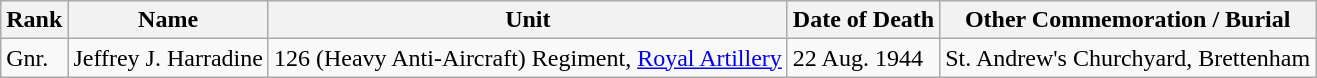<table class="wikitable">
<tr>
<th>Rank</th>
<th>Name</th>
<th>Unit</th>
<th>Date of Death</th>
<th>Other Commemoration / Burial</th>
</tr>
<tr>
<td>Gnr.</td>
<td>Jeffrey J. Harradine</td>
<td>126 (Heavy Anti-Aircraft) Regiment, <a href='#'>Royal Artillery</a></td>
<td>22 Aug. 1944</td>
<td>St. Andrew's Churchyard, Brettenham</td>
</tr>
</table>
